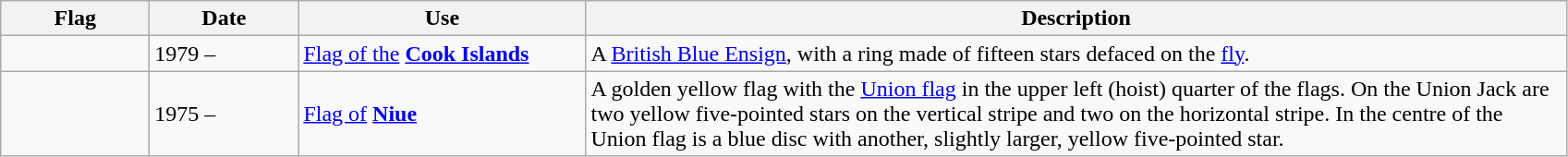<table class="wikitable" style="background:#FFFFF">
<tr>
<th style="width:100px">Flag</th>
<th style="width:100px">Date</th>
<th style="width:200px">Use</th>
<th style="width:700px">Description</th>
</tr>
<tr>
<td></td>
<td>1979 –</td>
<td><a href='#'>Flag of the</a> <strong><a href='#'>Cook Islands</a></strong></td>
<td>A <a href='#'>British Blue Ensign</a>, with a ring made of fifteen stars defaced on the <a href='#'>fly</a>.</td>
</tr>
<tr>
<td></td>
<td>1975 –</td>
<td><a href='#'>Flag of</a> <strong><a href='#'>Niue</a></strong></td>
<td>A golden yellow flag with the <a href='#'>Union flag</a> in the upper left (hoist) quarter of the flags. On the Union Jack are two yellow five-pointed stars on the vertical stripe and two on the horizontal stripe. In the centre of the Union flag is a blue disc with another, slightly larger, yellow five-pointed star.</td>
</tr>
</table>
